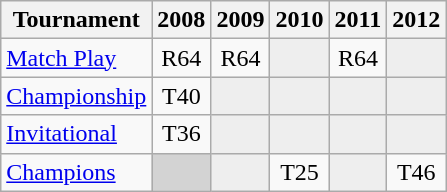<table class="wikitable" style="text-align:center;">
<tr>
<th>Tournament</th>
<th>2008</th>
<th>2009</th>
<th>2010</th>
<th>2011</th>
<th>2012</th>
</tr>
<tr>
<td align="left"><a href='#'>Match Play</a></td>
<td>R64</td>
<td>R64</td>
<td style="background:#eeeeee;"></td>
<td>R64</td>
<td style="background:#eeeeee;"></td>
</tr>
<tr>
<td align="left"><a href='#'>Championship</a></td>
<td>T40</td>
<td style="background:#eeeeee;"></td>
<td style="background:#eeeeee;"></td>
<td style="background:#eeeeee;"></td>
<td style="background:#eeeeee;"></td>
</tr>
<tr>
<td align="left"><a href='#'>Invitational</a></td>
<td>T36</td>
<td style="background:#eeeeee;"></td>
<td style="background:#eeeeee;"></td>
<td style="background:#eeeeee;"></td>
<td style="background:#eeeeee;"></td>
</tr>
<tr>
<td align="left"><a href='#'>Champions</a></td>
<td style="background:#D3D3D3;"></td>
<td style="background:#eeeeee;"></td>
<td>T25</td>
<td style="background:#eeeeee;"></td>
<td>T46</td>
</tr>
</table>
